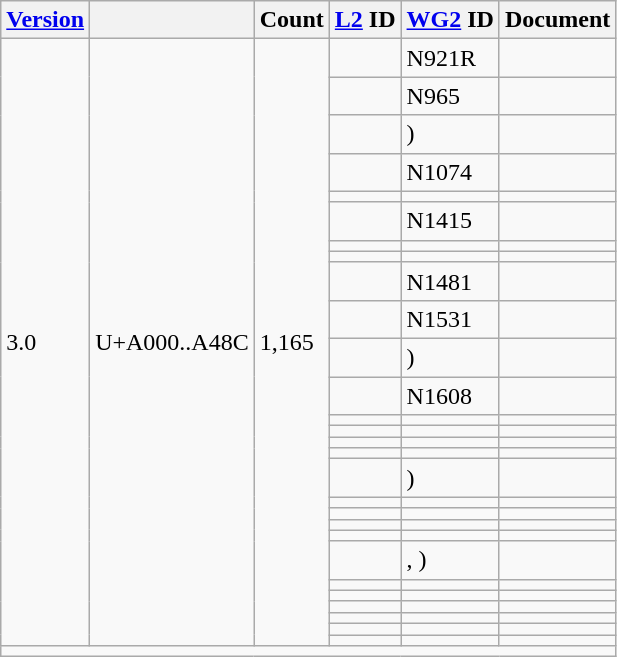<table class="wikitable collapsible sticky-header">
<tr>
<th><a href='#'>Version</a></th>
<th></th>
<th>Count</th>
<th><a href='#'>L2</a> ID</th>
<th><a href='#'>WG2</a> ID</th>
<th>Document</th>
</tr>
<tr>
<td rowspan="28">3.0</td>
<td rowspan="28">U+A000..A48C</td>
<td rowspan="28">1,165</td>
<td></td>
<td>N921R</td>
<td></td>
</tr>
<tr>
<td></td>
<td>N965</td>
<td></td>
</tr>
<tr>
<td></td>
<td> )</td>
<td></td>
</tr>
<tr>
<td></td>
<td>N1074</td>
<td></td>
</tr>
<tr>
<td></td>
<td></td>
<td></td>
</tr>
<tr>
<td></td>
<td>N1415</td>
<td></td>
</tr>
<tr>
<td></td>
<td></td>
<td></td>
</tr>
<tr>
<td></td>
<td></td>
<td></td>
</tr>
<tr>
<td></td>
<td>N1481</td>
<td></td>
</tr>
<tr>
<td></td>
<td>N1531</td>
<td></td>
</tr>
<tr>
<td></td>
<td> )</td>
<td></td>
</tr>
<tr>
<td></td>
<td>N1608</td>
<td></td>
</tr>
<tr>
<td></td>
<td></td>
<td></td>
</tr>
<tr>
<td></td>
<td></td>
<td></td>
</tr>
<tr>
<td></td>
<td></td>
<td></td>
</tr>
<tr>
<td></td>
<td></td>
<td></td>
</tr>
<tr>
<td></td>
<td> )</td>
<td></td>
</tr>
<tr>
<td></td>
<td></td>
<td></td>
</tr>
<tr>
<td></td>
<td></td>
<td></td>
</tr>
<tr>
<td></td>
<td></td>
<td></td>
</tr>
<tr>
<td></td>
<td></td>
<td></td>
</tr>
<tr>
<td></td>
<td> , )</td>
<td></td>
</tr>
<tr>
<td></td>
<td></td>
<td></td>
</tr>
<tr>
<td></td>
<td></td>
<td></td>
</tr>
<tr>
<td></td>
<td></td>
<td></td>
</tr>
<tr>
<td></td>
<td></td>
<td></td>
</tr>
<tr>
<td></td>
<td></td>
<td></td>
</tr>
<tr>
<td></td>
<td></td>
<td></td>
</tr>
<tr class="sortbottom">
<td colspan="6"></td>
</tr>
</table>
